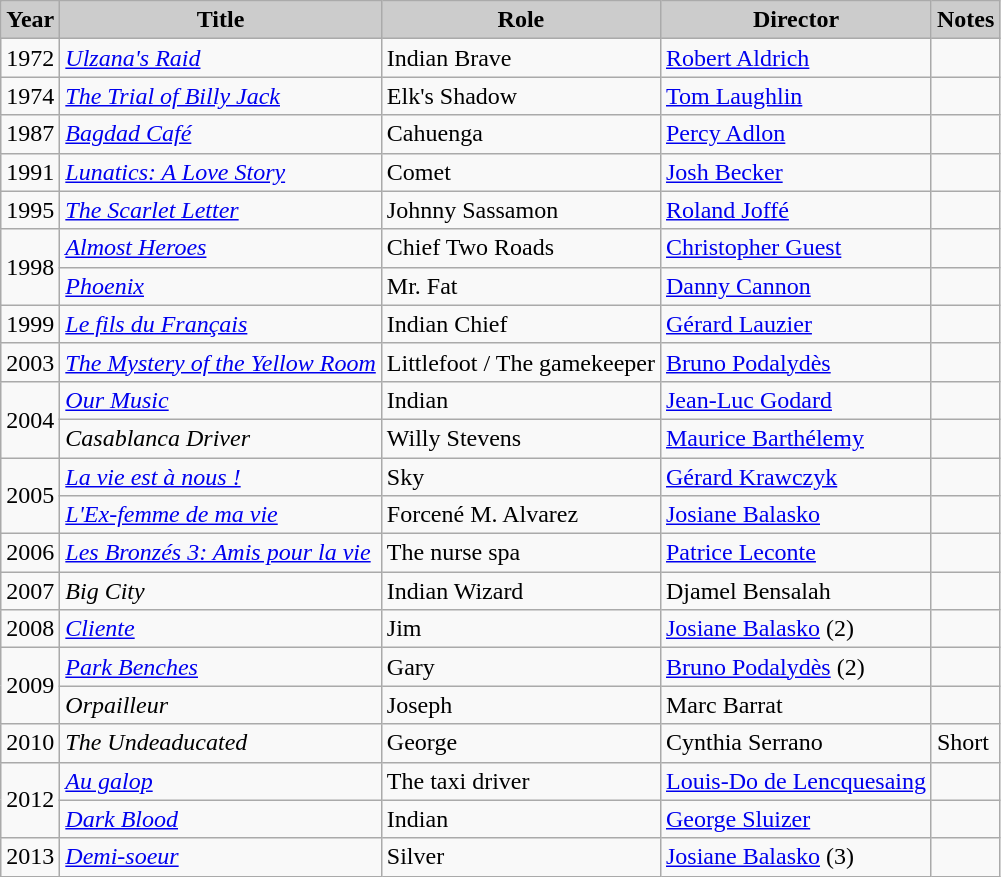<table class="wikitable">
<tr>
<th style="background: #CCCCCC;">Year</th>
<th style="background: #CCCCCC;">Title</th>
<th style="background: #CCCCCC;">Role</th>
<th style="background: #CCCCCC;">Director</th>
<th style="background: #CCCCCC;">Notes</th>
</tr>
<tr>
<td rowspan=1>1972</td>
<td><em><a href='#'>Ulzana's Raid</a></em></td>
<td>Indian Brave</td>
<td><a href='#'>Robert Aldrich</a></td>
<td></td>
</tr>
<tr>
<td rowspan=1>1974</td>
<td><em><a href='#'>The Trial of Billy Jack</a></em></td>
<td>Elk's Shadow</td>
<td><a href='#'>Tom Laughlin</a></td>
<td></td>
</tr>
<tr>
<td rowspan=1>1987</td>
<td><em><a href='#'>Bagdad Café</a></em></td>
<td>Cahuenga</td>
<td><a href='#'>Percy Adlon</a></td>
<td></td>
</tr>
<tr>
<td>1991</td>
<td><em><a href='#'>Lunatics: A Love Story</a></em></td>
<td>Comet</td>
<td><a href='#'>Josh Becker</a></td>
<td></td>
</tr>
<tr>
<td>1995</td>
<td><em><a href='#'>The Scarlet Letter</a></em></td>
<td>Johnny Sassamon</td>
<td><a href='#'>Roland Joffé</a></td>
<td></td>
</tr>
<tr>
<td rowspan=2>1998</td>
<td><em><a href='#'>Almost Heroes</a></em></td>
<td>Chief Two Roads</td>
<td><a href='#'>Christopher Guest</a></td>
<td></td>
</tr>
<tr>
<td><em><a href='#'>Phoenix</a></em></td>
<td>Mr. Fat</td>
<td><a href='#'>Danny Cannon</a></td>
<td></td>
</tr>
<tr>
<td rowspan=1>1999</td>
<td><em><a href='#'>Le fils du Français</a></em></td>
<td>Indian Chief</td>
<td><a href='#'>Gérard Lauzier</a></td>
<td></td>
</tr>
<tr>
<td>2003</td>
<td><em><a href='#'>The Mystery of the Yellow Room</a></em></td>
<td>Littlefoot / The gamekeeper</td>
<td><a href='#'>Bruno Podalydès</a></td>
<td></td>
</tr>
<tr>
<td rowspan=2>2004</td>
<td><em><a href='#'>Our Music</a></em></td>
<td>Indian</td>
<td><a href='#'>Jean-Luc Godard</a></td>
<td></td>
</tr>
<tr>
<td><em>Casablanca Driver</em></td>
<td>Willy Stevens</td>
<td><a href='#'>Maurice Barthélemy</a></td>
<td></td>
</tr>
<tr>
<td rowspan="2">2005</td>
<td><em><a href='#'>La vie est à nous !</a></em></td>
<td>Sky</td>
<td><a href='#'>Gérard Krawczyk</a></td>
<td></td>
</tr>
<tr>
<td><em><a href='#'>L'Ex-femme de ma vie</a></em></td>
<td>Forcené M. Alvarez</td>
<td><a href='#'>Josiane Balasko</a></td>
<td></td>
</tr>
<tr>
<td>2006</td>
<td><em><a href='#'>Les Bronzés 3: Amis pour la vie</a></em></td>
<td>The nurse spa</td>
<td><a href='#'>Patrice Leconte</a></td>
<td></td>
</tr>
<tr>
<td rowspan=1>2007</td>
<td><em>Big City</em></td>
<td>Indian Wizard</td>
<td>Djamel Bensalah</td>
<td></td>
</tr>
<tr>
<td rowspan=1>2008</td>
<td><em><a href='#'>Cliente</a></em></td>
<td>Jim</td>
<td><a href='#'>Josiane Balasko</a> (2)</td>
<td></td>
</tr>
<tr>
<td rowspan="2">2009</td>
<td><em><a href='#'>Park Benches</a></em></td>
<td>Gary</td>
<td><a href='#'>Bruno Podalydès</a> (2)</td>
<td></td>
</tr>
<tr>
<td><em>Orpailleur</em></td>
<td>Joseph</td>
<td>Marc Barrat</td>
<td></td>
</tr>
<tr>
<td>2010</td>
<td><em>The Undeaducated</em></td>
<td>George</td>
<td>Cynthia Serrano</td>
<td>Short</td>
</tr>
<tr>
<td rowspan=2>2012</td>
<td><em><a href='#'>Au galop</a></em></td>
<td>The taxi driver</td>
<td><a href='#'>Louis-Do de Lencquesaing</a></td>
<td></td>
</tr>
<tr>
<td><em><a href='#'>Dark Blood</a></em></td>
<td>Indian</td>
<td><a href='#'>George Sluizer</a></td>
<td></td>
</tr>
<tr>
<td>2013</td>
<td><em><a href='#'>Demi-soeur</a></em></td>
<td>Silver</td>
<td><a href='#'>Josiane Balasko</a> (3)</td>
<td></td>
</tr>
</table>
